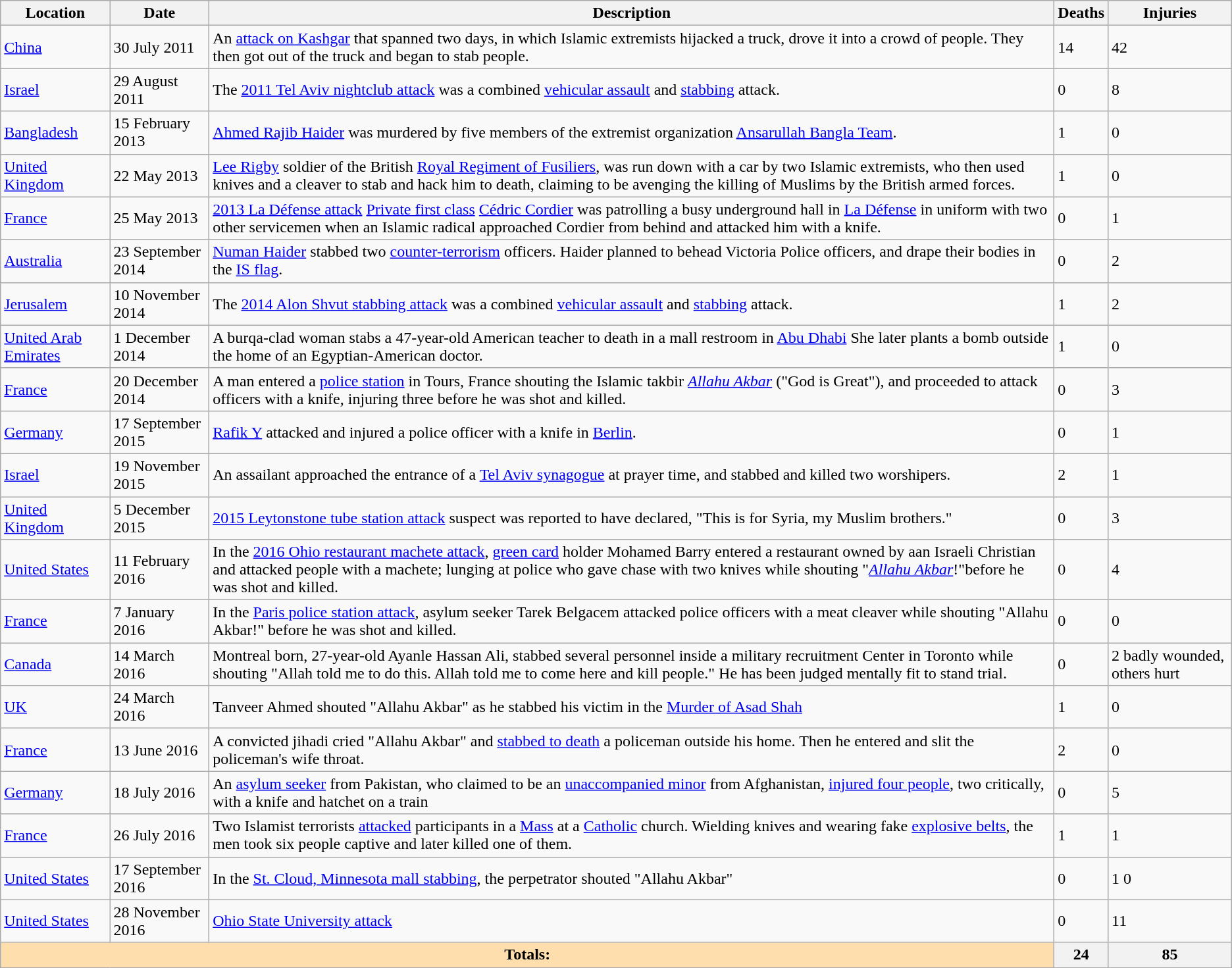<table class="wikitable sortable">
<tr>
<th scope="col">Location</th>
<th scope="col">Date</th>
<th scope="col" class="unsortable">Description</th>
<th scope="col">Deaths</th>
<th scope="col">Injuries</th>
</tr>
<tr>
<td><a href='#'>China</a></td>
<td>30 July 2011</td>
<td>An <a href='#'>attack on Kashgar</a> that spanned two days, in which Islamic extremists hijacked a truck, drove it into a crowd of people. They then got out of the truck and began to stab people.</td>
<td>14</td>
<td>42</td>
</tr>
<tr>
<td><a href='#'>Israel</a></td>
<td>29 August 2011</td>
<td>The <a href='#'>2011 Tel Aviv nightclub attack</a> was a combined <a href='#'>vehicular assault</a> and <a href='#'>stabbing</a> attack.</td>
<td>0</td>
<td>8</td>
</tr>
<tr>
<td><a href='#'>Bangladesh</a></td>
<td>15 February 2013</td>
<td><a href='#'>Ahmed Rajib Haider</a> was murdered by five members of the extremist organization <a href='#'>Ansarullah Bangla Team</a>.</td>
<td>1</td>
<td>0</td>
</tr>
<tr>
<td><a href='#'>United Kingdom</a></td>
<td>22 May 2013</td>
<td><a href='#'>Lee Rigby</a> soldier of the British <a href='#'>Royal Regiment of Fusiliers</a>, was run down with a car by two Islamic extremists, who then used knives and a cleaver to stab and hack him to death, claiming to be avenging the killing of Muslims by the British armed forces.</td>
<td>1</td>
<td>0</td>
</tr>
<tr>
<td><a href='#'>France</a></td>
<td>25 May 2013</td>
<td><a href='#'>2013 La Défense attack</a> <a href='#'>Private first class</a> <a href='#'>Cédric Cordier</a> was patrolling a busy underground hall in <a href='#'>La Défense</a> in uniform with two other servicemen when an Islamic radical approached Cordier from behind and attacked him with a knife.</td>
<td>0</td>
<td>1</td>
</tr>
<tr>
<td><a href='#'>Australia</a></td>
<td>23 September 2014</td>
<td><a href='#'>Numan Haider</a> stabbed two <a href='#'>counter-terrorism</a> officers. Haider planned to behead Victoria Police officers, and drape their bodies in the <a href='#'>IS flag</a>.</td>
<td>0</td>
<td>2</td>
</tr>
<tr>
<td><a href='#'>Jerusalem</a></td>
<td>10 November 2014</td>
<td>The <a href='#'>2014 Alon Shvut stabbing attack</a> was a combined <a href='#'>vehicular assault</a> and <a href='#'>stabbing</a> attack.</td>
<td>1</td>
<td>2</td>
</tr>
<tr>
<td><a href='#'>United Arab Emirates</a></td>
<td>1 December 2014</td>
<td>A burqa-clad woman stabs a 47-year-old American teacher to death in a mall restroom in <a href='#'>Abu Dhabi</a> She later plants a bomb outside the home of an Egyptian-American doctor. </td>
<td>1</td>
<td>0</td>
</tr>
<tr>
<td><a href='#'>France</a></td>
<td>20 December 2014</td>
<td>A man entered a <a href='#'>police station</a> in Tours, France shouting the Islamic takbir <em><a href='#'>Allahu Akbar</a></em> ("God is Great"), and proceeded to attack officers with a knife, injuring three before he was shot and killed.</td>
<td>0</td>
<td>3</td>
</tr>
<tr>
<td><a href='#'>Germany</a></td>
<td>17 September 2015</td>
<td><a href='#'>Rafik Y</a> attacked and injured a police officer with a knife in <a href='#'>Berlin</a>.</td>
<td>0</td>
<td>1</td>
</tr>
<tr>
<td><a href='#'>Israel</a></td>
<td>19 November 2015</td>
<td>An assailant approached the entrance of a <a href='#'>Tel Aviv synagogue</a> at prayer time, and stabbed and killed two worshipers.</td>
<td>2</td>
<td>1</td>
</tr>
<tr>
<td><a href='#'>United Kingdom</a></td>
<td>5 December 2015</td>
<td><a href='#'>2015 Leytonstone tube station attack</a> suspect was reported to have declared, "This is for Syria, my Muslim brothers."</td>
<td>0</td>
<td>3</td>
</tr>
<tr>
<td><a href='#'>United States</a></td>
<td>11 February 2016</td>
<td>In the <a href='#'>2016 Ohio restaurant machete attack</a>, <a href='#'>green card</a> holder Mohamed Barry entered a restaurant owned by aan Israeli Christian and attacked people with a machete; lunging at police who gave chase with two knives while shouting "<em><a href='#'>Allahu Akbar</a></em>!"before he was shot and killed.</td>
<td>0</td>
<td>4</td>
</tr>
<tr>
<td><a href='#'>France</a></td>
<td>7 January 2016</td>
<td>In the <a href='#'>Paris police station attack</a>, asylum seeker Tarek Belgacem attacked police officers with a meat cleaver while shouting "Allahu Akbar!" before he was shot and killed.</td>
<td>0</td>
<td>0</td>
</tr>
<tr>
<td><a href='#'>Canada</a></td>
<td>14 March 2016</td>
<td>Montreal born, 27-year-old Ayanle Hassan Ali, stabbed several personnel inside a military recruitment Center in Toronto while shouting "Allah told me to do this. Allah told me to come here and kill people."  He has been judged mentally fit to stand trial.</td>
<td>0</td>
<td>2 badly wounded, others hurt</td>
</tr>
<tr>
<td><a href='#'>UK</a></td>
<td>24 March 2016</td>
<td>Tanveer Ahmed shouted "Allahu Akbar" as he stabbed his victim in the <a href='#'>Murder of Asad Shah</a></td>
<td>1</td>
<td>0</td>
</tr>
<tr>
<td><a href='#'>France</a></td>
<td>13 June 2016</td>
<td>A convicted jihadi cried "Allahu Akbar" and <a href='#'>stabbed to death</a> a policeman outside his home.  Then he entered and slit the policeman's wife throat.</td>
<td>2</td>
<td>0</td>
</tr>
<tr>
<td><a href='#'>Germany</a></td>
<td>18 July 2016</td>
<td>An <a href='#'>asylum seeker</a> from Pakistan, who claimed to be an <a href='#'>unaccompanied minor</a> from Afghanistan, <a href='#'>injured four people</a>, two critically, with a knife and hatchet on a train</td>
<td>0</td>
<td>5</td>
</tr>
<tr>
<td><a href='#'>France</a></td>
<td>26 July 2016</td>
<td>Two Islamist terrorists <a href='#'>attacked</a> participants in a <a href='#'>Mass</a> at a <a href='#'>Catholic</a> church. Wielding knives and wearing fake <a href='#'>explosive belts</a>, the men took six people captive and later killed one of them.</td>
<td>1</td>
<td>1</td>
</tr>
<tr>
<td><a href='#'>United States</a></td>
<td>17 September 2016</td>
<td>In the <a href='#'>St. Cloud, Minnesota mall stabbing</a>, the perpetrator shouted "Allahu Akbar"</td>
<td>0</td>
<td>1 0</td>
</tr>
<tr>
<td><a href='#'>United States</a></td>
<td>28 November 2016</td>
<td><a href='#'>Ohio State University attack</a></td>
<td>0</td>
<td>11</td>
</tr>
<tr>
<th style="background:navajowhite" colspan="3">Totals:</th>
<th>24</th>
<th>85</th>
</tr>
</table>
